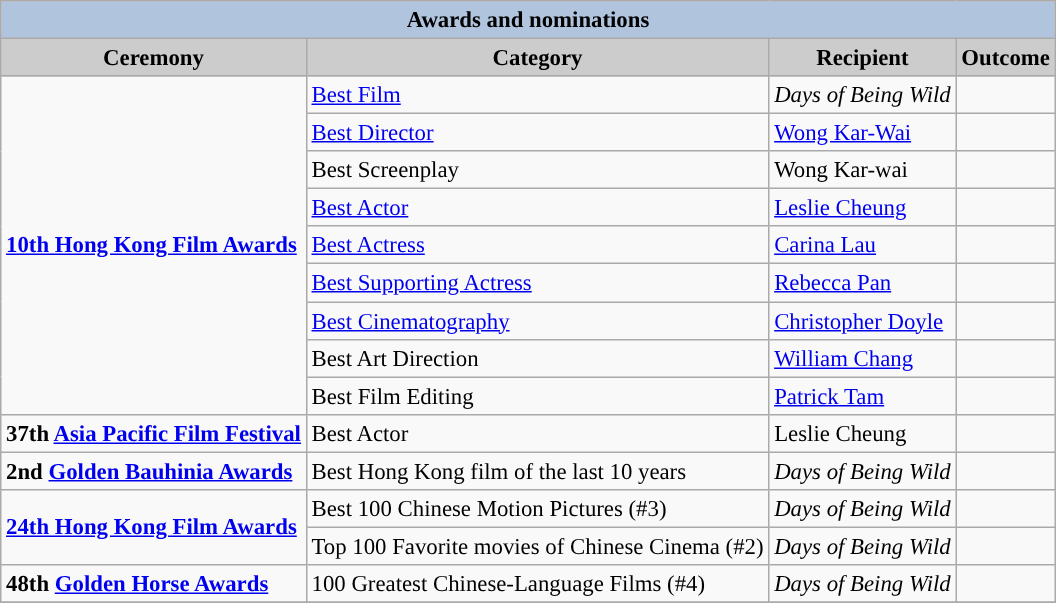<table class="wikitable" style="font-size:95%;" ;>
<tr style="background:#ccc; text-align:center;">
<th colspan="4" style="background: LightSteelBlue;">Awards and nominations</th>
</tr>
<tr style="background:#ccc; text-align:center;">
<th style="background:#ccc">Ceremony</th>
<th style="background:#ccc">Category</th>
<th style="background:#ccc">Recipient</th>
<th style="background:#ccc">Outcome</th>
</tr>
<tr>
<td rowspan=9><strong><a href='#'>10th Hong Kong Film Awards</a></strong></td>
<td><a href='#'>Best Film</a></td>
<td><em>Days of Being Wild</em></td>
<td></td>
</tr>
<tr>
<td><a href='#'>Best Director</a></td>
<td><a href='#'>Wong Kar-Wai</a></td>
<td></td>
</tr>
<tr>
<td>Best Screenplay</td>
<td>Wong Kar-wai</td>
<td></td>
</tr>
<tr>
<td><a href='#'>Best Actor</a></td>
<td><a href='#'>Leslie Cheung</a></td>
<td></td>
</tr>
<tr>
<td><a href='#'>Best Actress</a></td>
<td><a href='#'>Carina Lau</a></td>
<td></td>
</tr>
<tr>
<td><a href='#'>Best Supporting Actress</a></td>
<td><a href='#'>Rebecca Pan</a></td>
<td></td>
</tr>
<tr>
<td><a href='#'>Best Cinematography</a></td>
<td><a href='#'>Christopher Doyle</a></td>
<td></td>
</tr>
<tr>
<td>Best Art Direction</td>
<td><a href='#'>William Chang</a></td>
<td></td>
</tr>
<tr>
<td>Best Film Editing</td>
<td><a href='#'>Patrick Tam</a></td>
<td></td>
</tr>
<tr>
<td><strong>37th <a href='#'>Asia Pacific Film Festival</a></strong></td>
<td>Best Actor</td>
<td>Leslie Cheung</td>
<td></td>
</tr>
<tr>
<td><strong>2nd <a href='#'>Golden Bauhinia Awards</a></strong></td>
<td>Best Hong Kong film of the last 10 years</td>
<td><em>Days of Being Wild</em></td>
<td></td>
</tr>
<tr>
<td rowspan=2><strong><a href='#'>24th Hong Kong Film Awards</a></strong></td>
<td>Best 100 Chinese Motion Pictures (#3)</td>
<td><em>Days of Being Wild</em></td>
<td></td>
</tr>
<tr>
<td>Top 100 Favorite movies of Chinese Cinema (#2)</td>
<td><em>Days of Being Wild</em></td>
<td></td>
</tr>
<tr>
<td><strong>48th <a href='#'>Golden Horse Awards</a></strong></td>
<td>100 Greatest Chinese-Language Films (#4)</td>
<td><em>Days of Being Wild</em></td>
<td></td>
</tr>
<tr>
</tr>
</table>
